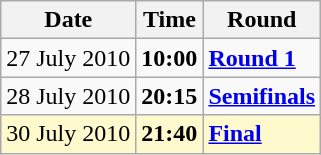<table class="wikitable">
<tr>
<th>Date</th>
<th>Time</th>
<th>Round</th>
</tr>
<tr>
<td>27 July 2010</td>
<td><strong>10:00</strong></td>
<td><strong><a href='#'>Round 1</a></strong></td>
</tr>
<tr>
<td>28 July 2010</td>
<td><strong>20:15</strong></td>
<td><strong><a href='#'>Semifinals</a></strong></td>
</tr>
<tr style=background:lemonchiffon>
<td>30 July 2010</td>
<td><strong>21:40</strong></td>
<td><strong><a href='#'>Final</a></strong></td>
</tr>
</table>
